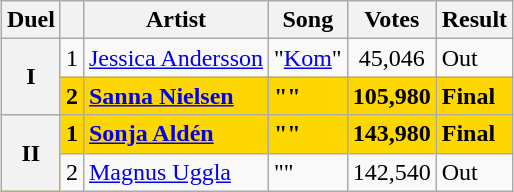<table class="sortable wikitable" style="margin: 1em auto 1em auto;">
<tr>
<th class="unsortable">Duel</th>
<th class="unsortable"></th>
<th>Artist</th>
<th>Song</th>
<th>Votes</th>
<th class="unsortable">Result</th>
</tr>
<tr>
<th rowspan="2">I</th>
<td align="center">1</td>
<td><a href='#'>Jessica Andersson</a></td>
<td>"<a href='#'><span>Kom</span></a>"</td>
<td align="center">45,046</td>
<td>Out</td>
</tr>
<tr style="background:gold;">
<td align="center"><strong>2</strong></td>
<td><strong><a href='#'>Sanna Nielsen</a></strong></td>
<td><strong>""</strong></td>
<td align="center"><strong>105,980</strong></td>
<td><strong>Final</strong></td>
</tr>
<tr style="background:gold;">
<th rowspan="2">II</th>
<td align="center"><strong>1</strong></td>
<td><strong><a href='#'>Sonja Aldén</a></strong></td>
<td><strong>""</strong></td>
<td align="center"><strong>143,980</strong></td>
<td><strong>Final</strong></td>
</tr>
<tr>
<td align="center">2</td>
<td><a href='#'>Magnus Uggla</a></td>
<td>""</td>
<td align="center">142,540</td>
<td>Out</td>
</tr>
</table>
